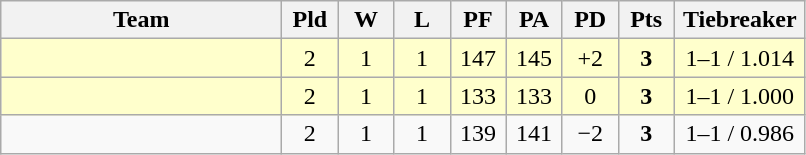<table class="wikitable" style="text-align:center;">
<tr>
<th width=180>Team</th>
<th width=30>Pld</th>
<th width=30>W</th>
<th width=30>L</th>
<th width=30>PF</th>
<th width=30>PA</th>
<th width=30>PD</th>
<th width=30>Pts</th>
<th width=80>Tiebreaker</th>
</tr>
<tr align=center bgcolor="ffffcc">
<td align="left"></td>
<td>2</td>
<td>1</td>
<td>1</td>
<td>147</td>
<td>145</td>
<td>+2</td>
<td><strong>3</strong></td>
<td>1–1 / 1.014</td>
</tr>
<tr align=center bgcolor="ffffcc">
<td align="left"></td>
<td>2</td>
<td>1</td>
<td>1</td>
<td>133</td>
<td>133</td>
<td>0</td>
<td><strong>3</strong></td>
<td>1–1 / 1.000</td>
</tr>
<tr>
<td align="left"></td>
<td>2</td>
<td>1</td>
<td>1</td>
<td>139</td>
<td>141</td>
<td>−2</td>
<td><strong>3</strong></td>
<td>1–1 / 0.986</td>
</tr>
</table>
